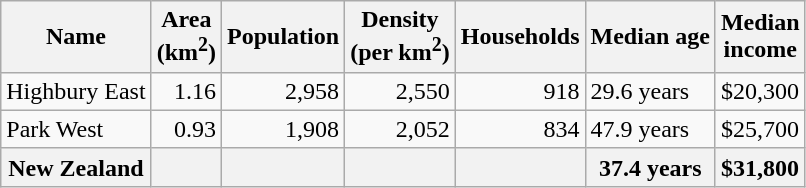<table class="wikitable">
<tr>
<th>Name</th>
<th>Area<br>(km<sup>2</sup>)</th>
<th>Population</th>
<th>Density<br>(per km<sup>2</sup>)</th>
<th>Households</th>
<th>Median age</th>
<th>Median<br>income</th>
</tr>
<tr>
<td>Highbury East</td>
<td style="text-align:right;">1.16</td>
<td style="text-align:right;">2,958</td>
<td style="text-align:right;">2,550</td>
<td style="text-align:right;">918</td>
<td>29.6 years</td>
<td>$20,300</td>
</tr>
<tr>
<td>Park West</td>
<td style="text-align:right;">0.93</td>
<td style="text-align:right;">1,908</td>
<td style="text-align:right;">2,052</td>
<td style="text-align:right;">834</td>
<td>47.9 years</td>
<td>$25,700</td>
</tr>
<tr>
<th>New Zealand</th>
<th></th>
<th></th>
<th></th>
<th></th>
<th>37.4 years</th>
<th style="text-align:left;">$31,800</th>
</tr>
</table>
